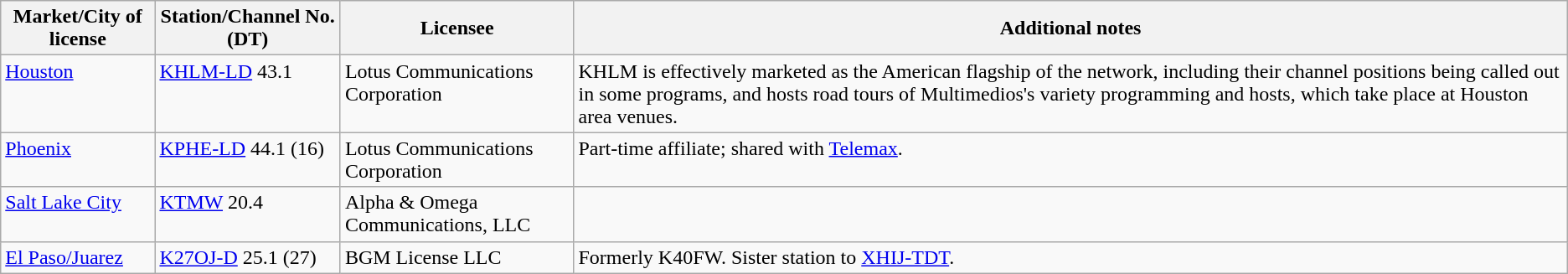<table class="wikitable">
<tr>
<th>Market/City of license</th>
<th>Station/Channel No. (DT)</th>
<th>Licensee</th>
<th>Additional notes</th>
</tr>
<tr style="vertical-align: top; text-align: left;">
<td><a href='#'>Houston</a></td>
<td><a href='#'>KHLM-LD</a> 43.1</td>
<td>Lotus Communications Corporation</td>
<td>KHLM is effectively marketed as the American flagship of the network, including their channel positions being called out in some programs, and hosts road tours of Multimedios's variety programming and hosts, which take place at Houston area venues.</td>
</tr>
<tr style="vertical-align: top; text-align: left;">
<td><a href='#'>Phoenix</a></td>
<td><a href='#'>KPHE-LD</a> 44.1 (16)</td>
<td>Lotus Communications Corporation</td>
<td>Part-time affiliate; shared with <a href='#'>Telemax</a>.</td>
</tr>
<tr style="vertical-align: top; text-align: left;">
<td><a href='#'>Salt Lake City</a></td>
<td><a href='#'>KTMW</a> 20.4</td>
<td>Alpha & Omega Communications, LLC</td>
<td></td>
</tr>
<tr style="vertical-align: top; text-align: left;">
<td><a href='#'>El Paso/Juarez</a></td>
<td><a href='#'>K27OJ-D</a> 25.1 (27)</td>
<td>BGM License LLC</td>
<td>Formerly K40FW. Sister station to <a href='#'>XHIJ-TDT</a>.</td>
</tr>
</table>
